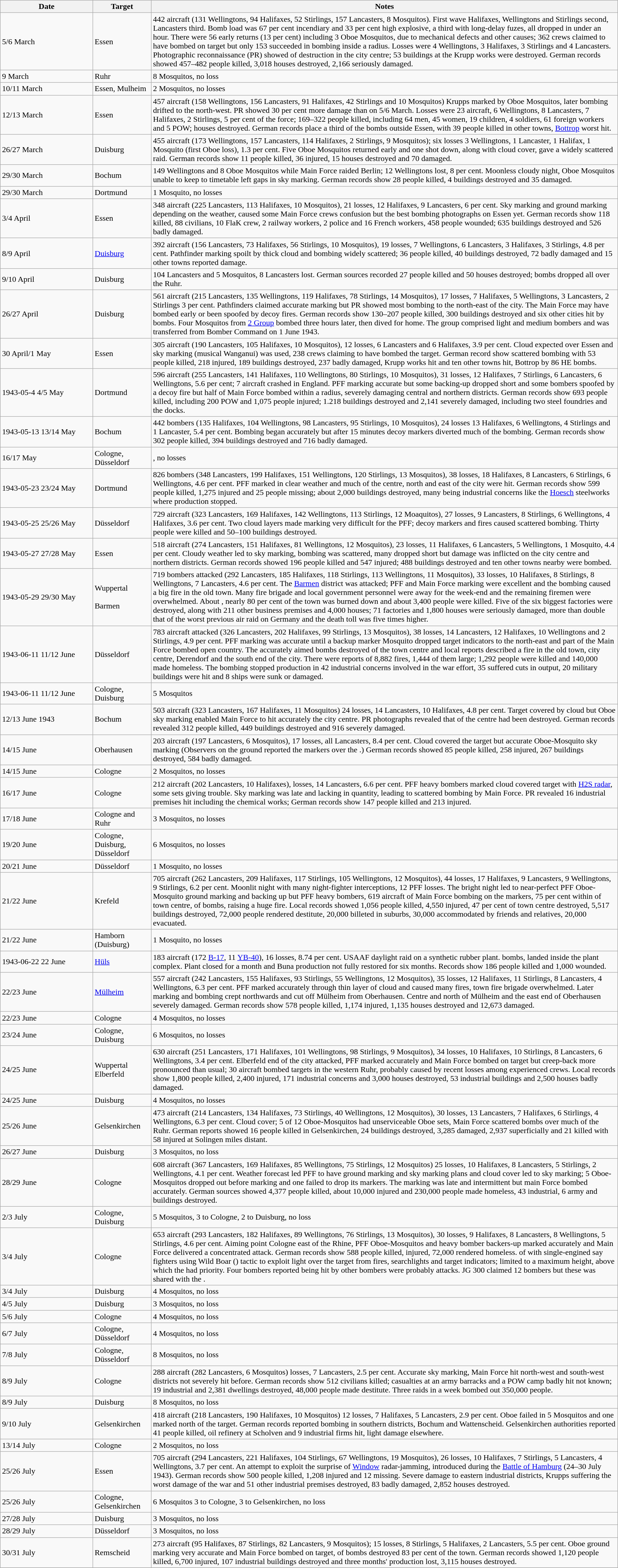<table class="wikitable sortable">
<tr>
<th width=15%>Date</th>
<th>Target</th>
<th>Notes</th>
</tr>
<tr>
<td> 5/6 March</td>
<td>Essen</td>
<td>442 aircraft (131 Wellingtons, 94 Halifaxes, 52 Stirlings, 157 Lancasters, 8 Mosquitos). First wave Halifaxes, Wellingtons and Stirlings second, Lancasters third. Bomb load was 67 per cent incendiary and 33 per cent high explosive, a third with long-delay fuzes, all dropped in under an hour. There were 56 early returns (13 per cent) including 3 Oboe Mosquitos, due to mechanical defects and other causes; 362 crews claimed to have bombed on target but only 153 succeeded in bombing inside a  radius. Losses were 4 Wellingtons, 3 Halifaxes, 3 Stirlings and 4 Lancasters. Photographic reconnaissance (PR) showed  of destruction in the city centre; 53 buildings at the Krupp works were destroyed. German records showed 457–482 people killed, 3,018 houses destroyed, 2,166 seriously damaged.</td>
</tr>
<tr>
<td> 9 March</td>
<td>Ruhr</td>
<td>8 Mosquitos, no loss</td>
</tr>
<tr>
<td> 10/11 March</td>
<td>Essen, Mulheim</td>
<td>2 Mosquitos, no losses</td>
</tr>
<tr>
<td> 12/13 March</td>
<td>Essen</td>
<td>457 aircraft (158 Wellingtons, 156 Lancasters, 91 Halifaxes, 42 Stirlings and 10 Mosquitos) Krupps marked by Oboe Mosquitos, later bombing drifted to the north-west. PR showed 30 per cent more damage than on 5/6 March. Losses were 23 aircraft, 6 Wellingtons, 8 Lancasters, 7 Halifaxes, 2 Stirlings, 5 per cent of the force; 169–322 people killed, including 64 men, 45 women, 19 children, 4 soldiers, 61 foreign workers and 5 POW;  houses destroyed. German records place a third of the bombs outside Essen, with 39 people killed in other towns, <a href='#'>Bottrop</a> worst hit.</td>
</tr>
<tr>
<td> 26/27 March</td>
<td>Duisburg</td>
<td>455 aircraft (173 Wellingtons, 157 Lancasters, 114 Halifaxes, 2 Stirlings, 9 Mosquitos); six losses 3 Wellingtons, 1 Lancaster, 1 Halifax, 1 Mosquito (first Oboe loss), 1.3 per cent. Five Oboe Mosquitos returned early and one shot down, along with cloud cover, gave a widely scattered raid. German records show 11 people killed, 36 injured, 15 houses destroyed and 70 damaged.</td>
</tr>
<tr>
<td> 29/30 March</td>
<td>Bochum</td>
<td>149 Wellingtons and 8 Oboe Mosquitos while Main Force raided Berlin; 12 Wellingtons lost, 8 per cent. Moonless cloudy night, Oboe Mosquitos unable to keep to timetable left gaps in sky marking. German records show 28 people killed, 4 buildings destroyed and 35 damaged.</td>
</tr>
<tr>
<td> 29/30 March</td>
<td>Dortmund</td>
<td>1 Mosquito, no losses</td>
</tr>
<tr>
<td> 3/4 April</td>
<td>Essen</td>
<td>348 aircraft (225 Lancasters, 113 Halifaxes, 10 Mosquitos), 21 losses, 12 Halifaxes, 9 Lancasters, 6 per cent. Sky marking and ground marking depending on the weather, caused some Main Force crews confusion but the best bombing photographs on Essen yet. German records show 118 killed, 88 civilians, 10 FlaK crew, 2 railway workers, 2 police and 16 French workers, 458 people wounded; 635 buildings destroyed and 526 badly damaged.</td>
</tr>
<tr>
<td> 8/9 April</td>
<td><a href='#'>Duisburg</a></td>
<td>392 aircraft (156 Lancasters, 73 Halifaxes, 56 Stirlings, 10 Mosquitos), 19 losses, 7 Wellingtons, 6 Lancasters, 3 Halifaxes, 3 Stirlings, 4.8 per cent. Pathfinder marking spoilt by thick cloud and bombing widely scattered; 36 people killed, 40 buildings destroyed, 72 badly damaged and 15 other towns reported damage.</td>
</tr>
<tr>
<td> 9/10 April</td>
<td>Duisburg</td>
<td>104 Lancasters and 5 Mosquitos, 8 Lancasters lost. German sources recorded 27 people killed and 50 houses destroyed; bombs dropped all over the Ruhr.</td>
</tr>
<tr>
<td> 26/27 April</td>
<td>Duisburg</td>
<td>561 aircraft (215 Lancasters, 135 Wellingtons, 119 Halifaxes, 78 Stirlings, 14 Mosquitos), 17 losses, 7 Halifaxes, 5 Wellingtons, 3 Lancasters, 2 Stirlings  3 per cent. Pathfinders claimed accurate marking but PR showed most bombing to the north-east of the city. The Main Force may have bombed early or been spoofed by decoy fires. German records show 130–207 people killed, 300 buildings destroyed and six other cities hit by bombs. Four Mosquitos from <a href='#'>2 Group</a> bombed three hours later, then dived for home. The group comprised light and medium bombers and was transferred from Bomber Command on 1 June 1943.</td>
</tr>
<tr>
<td> 30 April/1 May</td>
<td>Essen</td>
<td>305 aircraft (190 Lancasters, 105 Halifaxes, 10 Mosquitos), 12 losses, 6 Lancasters and 6 Halifaxes, 3.9 per cent. Cloud expected over Essen and sky marking (musical Wanganui) was used, 238 crews claiming to have bombed the target. German record show scattered bombing with 53 people killed, 218 injured, 189 buildings destroyed, 237 badly damaged, Krupp works hit and ten other towns hit, Bottrop by 86 HE bombs.</td>
</tr>
<tr>
<td><span>1943-05-4</span> 4/5 May</td>
<td>Dortmund</td>
<td>596 aircraft (255 Lancasters, 141 Halifaxes, 110 Wellingtons, 80 Stirlings, 10 Mosquitos), 31 losses, 12 Halifaxes, 7 Stirlings, 6 Lancasters, 6 Wellingtons, 5.6 per cent; 7 aircraft crashed in England. PFF marking accurate but some backing-up dropped short and some bombers spoofed by a decoy fire but half of Main Force bombed within a  radius, severely damaging central and northern districts. German records show 693 people killed, including 200 POW and 1,075 people injured; 1.218 buildings destroyed and 2,141 severely damaged, including two steel foundries and the docks.</td>
</tr>
<tr>
<td><span>1943-05-13</span> 13/14 May</td>
<td>Bochum</td>
<td>442 bombers (135 Halifaxes, 104 Wellingtons, 98 Lancasters, 95 Stirlings, 10 Mosquitos), 24 losses 13 Halifaxes, 6 Wellingtons, 4 Stirlings and 1 Lancaster, 5.4 per cent. Bombing began accurately but after 15 minutes decoy markers diverted much of the bombing. German records show 302 people killed, 394 buildings destroyed and 716 badly damaged.</td>
</tr>
<tr>
<td> 16/17 May</td>
<td>Cologne, Düsseldorf</td>
<td>, no losses</td>
</tr>
<tr>
<td><span>1943-05-23</span> 23/24 May</td>
<td>Dortmund</td>
<td>826 bombers (348 Lancasters, 199 Halifaxes, 151 Wellingtons, 120 Stirlings, 13 Mosquitos), 38 losses, 18 Halifaxes, 8 Lancasters, 6 Stirlings, 6 Wellingtons, 4.6 per cent. PFF marked in clear weather and much of the centre, north and east of the city were hit. German records show 599 people killed, 1,275 injured and 25 people missing; about 2,000 buildings destroyed, many being industrial concerns like the <a href='#'>Hoesch</a> steelworks where production stopped.</td>
</tr>
<tr>
<td><span>1943-05-25</span> 25/26 May</td>
<td>Düsseldorf</td>
<td>729 aircraft (323 Lancasters, 169 Halifaxes, 142 Wellingtons, 113 Stirlings, 12 Moaquitos), 27 losses, 9 Lancasters, 8 Stirlings, 6 Wellingtons, 4 Halifaxes, 3.6 per cent. Two cloud layers made marking very difficult for the PFF; decoy markers and fires caused scattered bombing. Thirty people were killed and 50–100 buildings destroyed.</td>
</tr>
<tr>
<td><span>1943-05-27</span> 27/28 May</td>
<td>Essen</td>
<td>518 aircraft (274 Lancasters, 151 Halifaxes, 81 Wellingtons, 12 Mosquitos), 23 losses, 11 Halifaxes, 6 Lancasters, 5 Wellingtons, 1 Mosquito, 4.4 per cent. Cloudy weather led to sky marking, bombing was scattered, many dropped short but damage was inflicted on the city centre and northern districts. German records showed 196 people killed and 547 injured; 488 buildings destroyed and ten other towns nearby were bombed.</td>
</tr>
<tr>
<td><span>1943-05-29</span> 29/30 May</td>
<td>Wuppertal<br><br>Barmen</td>
<td>719 bombers attacked (292 Lancasters, 185 Halifaxes, 118 Stirlings, 113 Wellingtons, 11 Mosquitos), 33 losses, 10 Halifaxes, 8 Stirlings, 8 Wellingtons, 7 Lancasters, 4.6 per cent. The <a href='#'>Barmen</a> district was attacked; PFF and Main Force marking were excellent and the bombing caused a big fire in the old town. Many fire brigade and local government personnel were away for the week-end and the remaining firemen were overwhelmed. About , nearly 80 per cent of the town was burned down and about 3,400 people were killed. Five of the six biggest factories were destroyed, along with 211 other business premises and 4,000 houses; 71 factories and 1,800 houses were seriously damaged, more than double that of the worst previous air raid on Germany and the death toll was five times higher.</td>
</tr>
<tr>
<td><span>1943-06-11</span> 11/12 June</td>
<td>Düsseldorf</td>
<td>783 aircraft attacked (326 Lancasters, 202 Halifaxes, 99 Stirlings, 13 Mosquitos), 38 losses, 14 Lancasters, 12 Halifaxes, 10 Wellingtons and 2 Stirlings, 4.9 per cent. PFF marking was accurate until a backup marker Mosquito dropped target indicators  to the north-east and part of the Main Force bombed open country. The accurately aimed bombs destroyed  of the town centre and local reports described a fire  in the old town, city centre, Derendorf and the south end of the city. There were reports of 8,882 fires, 1,444 of them large; 1,292 people were killed and 140,000 made homeless. The bombing stopped production in 42 industrial concerns involved in the war effort, 35 suffered cuts in output, 20 military buildings were hit and 8 ships were sunk or damaged.</td>
</tr>
<tr>
<td><span>1943-06-11</span> 11/12 June</td>
<td>Cologne, Duisburg</td>
<td>5 Mosquitos</td>
</tr>
<tr>
<td> 12/13 June 1943</td>
<td>Bochum</td>
<td>503 aircraft (323 Lancasters, 167 Halifaxes, 11 Mosquitos) 24 losses, 14 Lancasters, 10 Halifaxes, 4.8 per cent. Target covered by cloud but Oboe sky marking enabled Main Force to hit accurately the city centre. PR photographs revealed that  of the centre had been destroyed. German records revealed 312 people killed, 449 buildings destroyed and 916 severely damaged.</td>
</tr>
<tr>
<td> 14/15 June</td>
<td>Oberhausen</td>
<td>203 aircraft (197 Lancasters, 6 Mosquitos), 17 losses, all Lancasters, 8.4 per cent. Cloud covered the target but accurate Oboe-Mosquito sky marking (Observers on the ground reported the markers over the .) German records showed 85 people killed, 258 injured, 267 buildings destroyed, 584 badly damaged.</td>
</tr>
<tr>
<td> 14/15 June</td>
<td>Cologne</td>
<td>2 Mosquitos, no losses</td>
</tr>
<tr>
<td> 16/17 June</td>
<td>Cologne</td>
<td>212 aircraft (202 Lancasters, 10 Halifaxes), losses, 14 Lancasters, 6.6 per cent. PFF heavy bombers marked cloud covered target with <a href='#'>H2S radar</a>, some sets giving trouble. Sky marking was late and lacking in quantity, leading to scattered bombing by Main Force. PR revealed 16 industrial premises hit including the  chemical works; German records show 147 people killed and 213 injured.</td>
</tr>
<tr>
<td> 17/18 June</td>
<td>Cologne and Ruhr</td>
<td>3 Mosquitos, no losses</td>
</tr>
<tr>
<td> 19/20 June</td>
<td>Cologne, Duisburg, Düsseldorf</td>
<td>6 Mosquitos, no losses</td>
</tr>
<tr>
<td> 20/21 June</td>
<td>Düsseldorf</td>
<td>1 Mosquito, no losses</td>
</tr>
<tr>
<td> 21/22 June</td>
<td>Krefeld</td>
<td>705 aircraft (262 Lancasters, 209 Halifaxes, 117 Stirlings, 105 Wellingtons, 12 Mosquitos), 44 losses, 17 Halifaxes, 9 Lancasters, 9 Wellingtons, 9 Stirlings, 6.2 per cent. Moonlit night with many night-fighter interceptions, 12 PFF losses. The bright night led to near-perfect PFF Oboe-Mosquito ground marking and backing up but PFF heavy bombers, 619 aircraft of Main Force bombing on the markers, 75 per cent within  of town centre,  of bombs, raising a huge fire. Local records showed 1,056 people killed, 4,550 injured, 47 per cent of town centre destroyed, 5,517 buildings destroyed, 72,000 people rendered destitute, 20,000 billeted in suburbs, 30,000 accommodated by friends and relatives, 20,000 evacuated.</td>
</tr>
<tr>
<td> 21/22 June</td>
<td>Hamborn (Duisburg)</td>
<td>1 Mosquito, no losses</td>
</tr>
<tr>
<td><span>1943-06-22</span> 22 June</td>
<td><a href='#'>Hüls</a></td>
<td>183 aircraft (172 <a href='#'>B-17</a>, 11 <a href='#'>YB-40</a>), 16 losses, 8.74 per cent. USAAF daylight raid on  a synthetic rubber plant.  bombs,  landed inside the plant complex. Plant closed for a month and Buna production not fully restored for six months. Records show 186 people killed and 1,000 wounded.</td>
</tr>
<tr>
<td> 22/23 June</td>
<td><a href='#'>Mülheim</a></td>
<td>557 aircraft (242 Lancasters, 155 Halifaxes, 93 Stirlings, 55 Wellingtons, 12 Mosquitos), 35 losses, 12 Halifaxes, 11 Stirlings, 8 Lancasters, 4 Wellingtons, 6.3 per cent. PFF marked accurately through thin layer of cloud and caused many fires, town fire brigade overwhelmed. Later marking and bombing crept northwards and cut off Mülheim from Oberhausen. Centre and north of Mülheim and the east end of Oberhausen severely damaged. German records show 578 people killed, 1,174 injured, 1,135 houses destroyed and 12,673 damaged.</td>
</tr>
<tr>
<td> 22/23 June</td>
<td>Cologne</td>
<td>4 Mosquitos, no losses</td>
</tr>
<tr>
<td> 23/24 June</td>
<td>Cologne, Duisburg</td>
<td>6 Mosquitos, no losses</td>
</tr>
<tr>
<td> 24/25 June</td>
<td>Wuppertal<br>Elberfeld</td>
<td>630 aircraft (251 Lancasters, 171 Halifaxes, 101 Wellingtons, 98 Stirlings, 9 Mosquitos), 34 losses, 10 Halifaxes, 10 Stirlings, 8 Lancasters, 6 Wellingtons, 3.4 per cent. Elberfeld end of the city attacked, PFF marked accurately and Main Force bombed on target but creep-back more pronounced than usual; 30 aircraft bombed targets in the western Ruhr, probably caused by recent losses among experienced crews. Local records show 1,800 people killed, 2,400 injured, 171 industrial concerns and 3,000 houses destroyed, 53 industrial buildings and 2,500 houses badly damaged. </td>
</tr>
<tr>
<td> 24/25 June</td>
<td>Duisburg</td>
<td>4 Mosquitos, no losses</td>
</tr>
<tr>
<td> 25/26 June</td>
<td>Gelsenkirchen</td>
<td>473 aircraft (214 Lancasters, 134 Halifaxes, 73 Stirlings, 40 Wellingtons, 12 Mosquitos), 30 losses, 13 Lancasters, 7 Halifaxes, 6 Stirlings, 4 Wellingtons, 6.3 per cent. Cloud cover; 5 of 12 Oboe-Mosquitos had unserviceable Oboe sets, Main Force scattered bombs over much of the Ruhr. German reports showed 16 people killed in Gelsenkirchen, 24 buildings destroyed, 3,285 damaged, 2,937 superficially  and 21 killed with 58 injured at Solingen  miles distant.</td>
</tr>
<tr>
<td> 26/27 June</td>
<td>Duisburg</td>
<td>3 Mosquitos, no loss</td>
</tr>
<tr>
<td> 28/29 June</td>
<td>Cologne</td>
<td>608 aircraft (367 Lancasters, 169 Halifaxes, 85 Wellingtons, 75 Stirlings, 12 Mosquitos) 25 losses, 10 Halifaxes, 8 Lancasters, 5 Stirlings, 2 Wellingtons, 4.1 per cent. Weather forecast led PFF to have ground marking and sky marking plans and cloud cover led to sky marking; 5 Oboe-Mosquitos dropped out before marking and one failed to drop its markers. The marking was late and intermittent but main Force bombed accurately. German sources showed 4,377 people killed, about 10,000 injured and 230,000 people made homeless, 43 industrial, 6 army and  buildings destroyed.</td>
</tr>
<tr>
<td> 2/3 July</td>
<td>Cologne, Duisburg</td>
<td>5 Mosquitos, 3 to Cologne, 2 to Duisburg, no loss</td>
</tr>
<tr>
<td> 3/4 July</td>
<td>Cologne</td>
<td>653 aircraft (293 Lancasters, 182 Halifaxes, 89 Wellingtons, 76 Stirlings, 13 Mosquitos), 30 losses, 9 Halifaxes, 8 Lancasters, 8 Wellingtons, 5 Stirlings, 4.6 per cent. Aiming point Cologne east of the Rhine, PFF Oboe-Mosquitos and heavy bomber backers-up marked accurately and Main Force delivered a concentrated attack. German records show 588 people killed,  injured, 72,000 rendered homeless.  of  with single-engined say fighters using Wild Boar () tactic to exploit light over the target from fires, searchlights and target indicators;  limited to a maximum height, above which the  had priority. Four bombers reported being hit by other bombers were probably  attacks. JG 300 claimed 12 bombers but these was shared with the .</td>
</tr>
<tr>
<td> 3/4 July</td>
<td>Duisburg</td>
<td>4 Mosquitos, no loss</td>
</tr>
<tr>
<td> 4/5 July</td>
<td>Duisburg</td>
<td>3 Mosquitos, no loss</td>
</tr>
<tr>
<td> 5/6 July</td>
<td>Cologne</td>
<td>4 Mosquitos, no loss</td>
</tr>
<tr>
<td> 6/7 July</td>
<td>Cologne, Düsseldorf</td>
<td>4 Mosquitos, no loss</td>
</tr>
<tr>
<td> 7/8 July</td>
<td>Cologne, Düsseldorf</td>
<td>8 Mosquitos, no loss</td>
</tr>
<tr>
<td> 8/9 July</td>
<td>Cologne</td>
<td>288 aircraft (282 Lancasters, 6 Mosquitos) losses, 7 Lancasters, 2.5 per cent. Accurate sky marking, Main Force hit north-west and south-west districts not severely hit before. German records show 512 civilians killed; casualties at an army barracks and a POW camp badly hit not known; 19 industrial and 2,381 dwellings destroyed, 48,000 people made destitute. Three raids in a week bombed out 350,000 people.</td>
</tr>
<tr>
<td> 8/9 July</td>
<td>Duisburg</td>
<td>8 Mosquitos, no loss</td>
</tr>
<tr>
<td> 9/10 July</td>
<td>Gelsenkirchen</td>
<td>418 aircraft (218 Lancasters, 190 Halifaxes, 10 Mosquitos) 12 losses, 7 Halifaxes, 5 Lancasters, 2.9 per cent. Oboe failed in 5 Mosquitos and one marked  north of the target. German records reported bombing in southern districts, Bochum and Wattenscheid. Gelsenkirchen authorities reported 41 people killed, oil refinery at Scholven and 9 industrial firms hit, light damage elsewhere.</td>
</tr>
<tr>
<td> 13/14 July</td>
<td>Cologne</td>
<td>2 Mosquitos, no loss</td>
</tr>
<tr>
<td> 25/26 July</td>
<td>Essen</td>
<td>705 aircraft (294 Lancasters, 221 Halifaxes, 104 Stirlings, 67 Wellingtons, 19 Mosquitos), 26 losses, 10 Halifaxes, 7 Stirlings, 5 Lancasters, 4 Wellingtons, 3.7 per cent. An attempt to exploit the surprise of <a href='#'>Window</a> radar-jamming, introduced during the <a href='#'>Battle of Hamburg</a> (24–30 July 1943). German records show 500 people killed, 1,208 injured and 12 missing. Severe damage to eastern industrial districts, Krupps suffering the worst damage of the war and 51 other industrial premises destroyed, 83 badly damaged, 2,852 houses destroyed.</td>
</tr>
<tr>
<td> 25/26 July</td>
<td>Cologne, Gelsenkirchen</td>
<td>6 Mosquitos 3 to Cologne, 3 to Gelsenkirchen, no loss</td>
</tr>
<tr>
<td> 27/28 July</td>
<td>Duisburg</td>
<td>3 Mosquitos, no loss</td>
</tr>
<tr>
<td> 28/29 July</td>
<td>Düsseldorf</td>
<td>3 Mosquitos, no loss</td>
</tr>
<tr>
<td> 30/31 July</td>
<td>Remscheid</td>
<td>273 aircraft (95 Halifaxes, 87 Stirlings, 82 Lancasters, 9 Mosquitos); 15 losses, 8 Stirlings, 5 Halifaxes, 2 Lancasters, 5.5 per cent. Oboe ground marking very accurate and Main Force bombed on target,  of bombs destroyed 83 per cent of the town. German records showed 1,120 people killed, 6,700 injured, 107 industrial buildings destroyed and three months' production lost, 3,115 houses destroyed.</td>
</tr>
<tr>
</tr>
</table>
